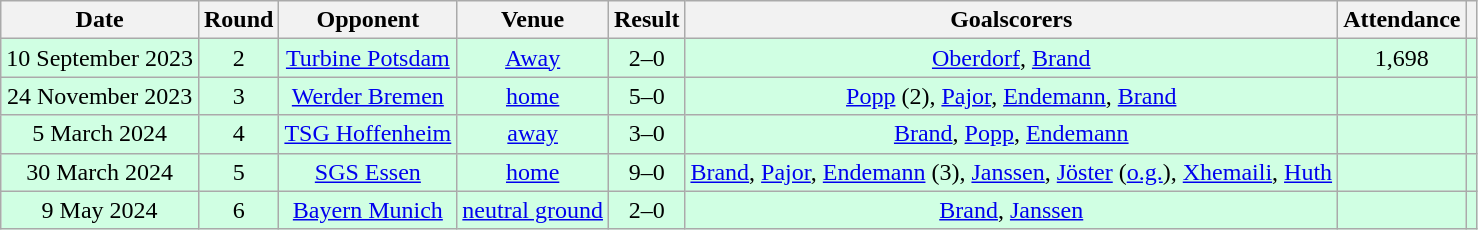<table class="wikitable" Style="text-align: center">
<tr>
<th>Date</th>
<th>Round</th>
<th>Opponent</th>
<th>Venue</th>
<th>Result<br></th>
<th>Goalscorers</th>
<th>Attendance</th>
<th></th>
</tr>
<tr style="background:#d0ffe3">
<td>10 September 2023</td>
<td>2</td>
<td><a href='#'>Turbine Potsdam</a></td>
<td><a href='#'>Away</a></td>
<td>2–0</td>
<td><a href='#'>Oberdorf</a>, <a href='#'>Brand</a></td>
<td>1,698</td>
<td></td>
</tr>
<tr style="background:#d0ffe3">
<td>24 November 2023</td>
<td>3</td>
<td><a href='#'>Werder Bremen</a></td>
<td><a href='#'>home</a></td>
<td>5–0</td>
<td><a href='#'>Popp</a> (2), <a href='#'>Pajor</a>, <a href='#'>Endemann</a>, <a href='#'>Brand</a></td>
<td></td>
<td></td>
</tr>
<tr style="background:#d0ffe3">
<td>5 March 2024</td>
<td>4</td>
<td><a href='#'>TSG Hoffenheim</a></td>
<td><a href='#'>away</a></td>
<td>3–0</td>
<td><a href='#'>Brand</a>, <a href='#'>Popp</a>, <a href='#'>Endemann</a></td>
<td></td>
<td></td>
</tr>
<tr style="background:#d0ffe3">
<td>30 March 2024</td>
<td>5</td>
<td><a href='#'>SGS Essen</a></td>
<td><a href='#'>home</a></td>
<td>9–0</td>
<td><a href='#'>Brand</a>, <a href='#'>Pajor</a>, <a href='#'>Endemann</a> (3), <a href='#'>Janssen</a>, <a href='#'>Jöster</a> (<a href='#'>o.g.</a>), <a href='#'>Xhemaili</a>, <a href='#'>Huth</a></td>
<td></td>
<td></td>
</tr>
<tr style="background:#d0ffe3">
<td>9 May 2024</td>
<td>6</td>
<td><a href='#'>Bayern Munich</a></td>
<td><a href='#'>neutral ground</a></td>
<td>2–0</td>
<td><a href='#'>Brand</a>, <a href='#'>Janssen</a></td>
<td></td>
<td></td>
</tr>
</table>
